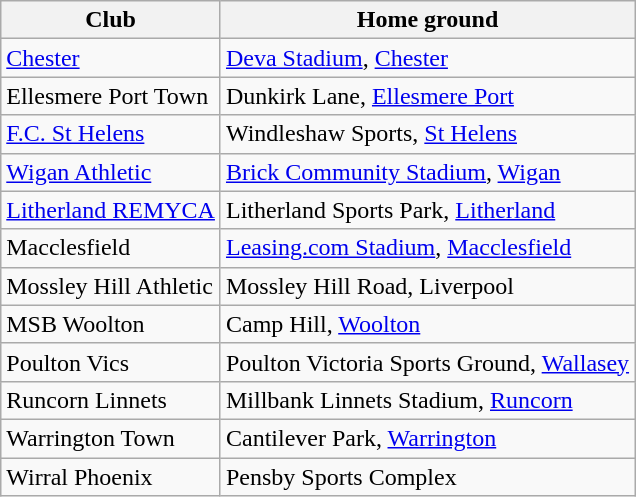<table class="wikitable" border="1">
<tr>
<th>Club</th>
<th>Home ground</th>
</tr>
<tr>
<td><a href='#'>Chester</a></td>
<td><a href='#'>Deva Stadium</a>, <a href='#'>Chester</a></td>
</tr>
<tr>
<td>Ellesmere Port Town</td>
<td>Dunkirk Lane, <a href='#'>Ellesmere Port</a></td>
</tr>
<tr>
<td><a href='#'>F.C. St Helens</a></td>
<td>Windleshaw Sports, <a href='#'>St Helens</a></td>
</tr>
<tr>
<td><a href='#'>Wigan Athletic</a></td>
<td><a href='#'>Brick Community Stadium</a>, <a href='#'>Wigan</a></td>
</tr>
<tr>
<td><a href='#'>Litherland REMYCA</a></td>
<td>Litherland Sports Park, <a href='#'>Litherland</a></td>
</tr>
<tr>
<td>Macclesfield</td>
<td><a href='#'>Leasing.com Stadium</a>, <a href='#'>Macclesfield</a></td>
</tr>
<tr>
<td>Mossley Hill Athletic</td>
<td>Mossley Hill Road, Liverpool</td>
</tr>
<tr>
<td>MSB Woolton</td>
<td>Camp Hill, <a href='#'>Woolton</a></td>
</tr>
<tr>
<td>Poulton Vics</td>
<td>Poulton Victoria Sports Ground, <a href='#'>Wallasey</a></td>
</tr>
<tr>
<td>Runcorn Linnets</td>
<td>Millbank Linnets Stadium, <a href='#'>Runcorn</a></td>
</tr>
<tr>
<td>Warrington Town</td>
<td>Cantilever Park, <a href='#'>Warrington</a></td>
</tr>
<tr>
<td>Wirral Phoenix</td>
<td>Pensby Sports Complex</td>
</tr>
</table>
